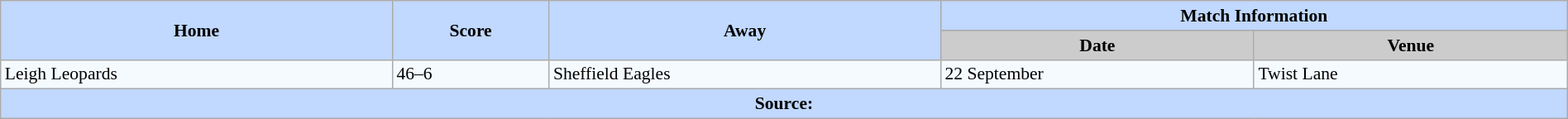<table class="wikitable defaultcenter col1right col3left" style="font-size:90%; background-color:#F5FAFF" width=100%>
<tr>
<th scope="col" rowspan=2 style="background-color:#C1D8FF" width=25%>Home</th>
<th scope="col" rowspan=2 style="background-color:#C1D8FF" width=10%>Score</th>
<th scope="col" rowspan=2 style="background-color:#C1D8FF" width=25%>Away</th>
<th colspan=2 style="background-color:#C1D8FF">Match Information</th>
</tr>
<tr>
<th scope="col" style="background-color:#CCCCCC" width=20%>Date</th>
<th scope="col" style="background-color:#CCCCCC" width=20%>Venue</th>
</tr>
<tr>
<td>Leigh Leopards </td>
<td>46–6</td>
<td> Sheffield Eagles</td>
<td>22 September</td>
<td>Twist Lane</td>
</tr>
<tr>
<th colspan=5 style="background-color:#c1d8ff;">Source:</th>
</tr>
</table>
